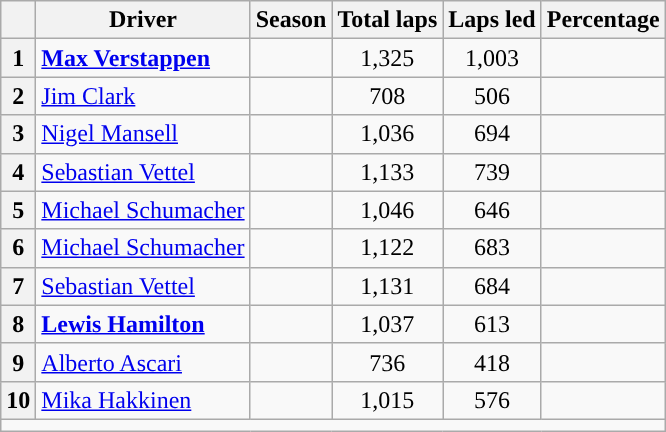<table class="wikitable" style="text-align:center">
<tr>
<th></th>
<th>Driver</th>
<th>Season</th>
<th>Total laps</th>
<th>Laps led</th>
<th>Percentage</th>
</tr>
<tr>
<th>1</th>
<td align=left> <strong><a href='#'>Max Verstappen</a></strong></td>
<td></td>
<td>1,325</td>
<td>1,003</td>
<td></td>
</tr>
<tr>
<th>2</th>
<td align=left> <a href='#'>Jim Clark</a></td>
<td></td>
<td>708</td>
<td>506</td>
<td></td>
</tr>
<tr>
<th>3</th>
<td align=left> <a href='#'>Nigel Mansell</a></td>
<td></td>
<td>1,036</td>
<td>694</td>
<td></td>
</tr>
<tr>
<th>4</th>
<td align=left> <a href='#'>Sebastian Vettel</a></td>
<td></td>
<td>1,133</td>
<td>739</td>
<td></td>
</tr>
<tr>
<th>5</th>
<td align=left> <a href='#'>Michael Schumacher</a></td>
<td></td>
<td>1,046</td>
<td>646</td>
<td></td>
</tr>
<tr>
<th>6</th>
<td align=left> <a href='#'>Michael Schumacher</a></td>
<td></td>
<td>1,122</td>
<td>683</td>
<td></td>
</tr>
<tr>
<th>7</th>
<td align=left> <a href='#'>Sebastian Vettel</a></td>
<td></td>
<td>1,131</td>
<td>684</td>
<td></td>
</tr>
<tr>
<th>8</th>
<td align=left> <strong><a href='#'>Lewis Hamilton</a></strong></td>
<td></td>
<td>1,037</td>
<td>613</td>
<td></td>
</tr>
<tr>
<th>9</th>
<td align=left> <a href='#'>Alberto Ascari</a></td>
<td></td>
<td>736</td>
<td>418</td>
<td></td>
</tr>
<tr>
<th>10</th>
<td align=left> <a href='#'>Mika Hakkinen</a></td>
<td></td>
<td>1,015</td>
<td>576</td>
<td></td>
</tr>
<tr>
<td colspan="6"></td>
</tr>
</table>
